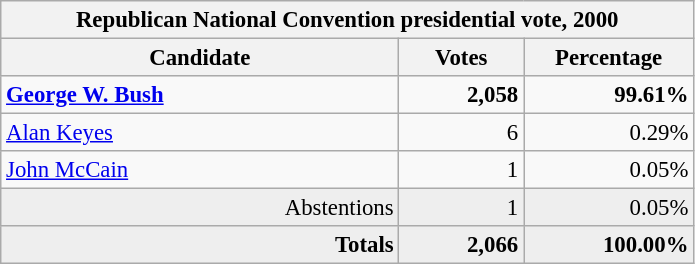<table class="wikitable" style="font-size:95%;">
<tr>
<th colspan="3">Republican National Convention presidential vote, 2000</th>
</tr>
<tr>
<th style="width: 17em">Candidate</th>
<th style="width: 5em">Votes</th>
<th style="width: 7em">Percentage</th>
</tr>
<tr>
<td><strong><a href='#'>George W. Bush</a></strong></td>
<td align="right"><strong>2,058</strong></td>
<td align="right"><strong>99.61%</strong></td>
</tr>
<tr>
<td><a href='#'>Alan Keyes</a></td>
<td align="right">6</td>
<td align="right">0.29%</td>
</tr>
<tr>
<td><a href='#'>John McCain</a></td>
<td align="right">1</td>
<td align="right">0.05%</td>
</tr>
<tr style="background:#EEEEEE;">
<td align="right">Abstentions</td>
<td align="right">1</td>
<td align="right">0.05%</td>
</tr>
<tr style="background:#EEEEEE;">
<td align="right"><strong>Totals</strong></td>
<td align="right"><strong>2,066</strong></td>
<td align="right"><strong>100.00%</strong></td>
</tr>
</table>
